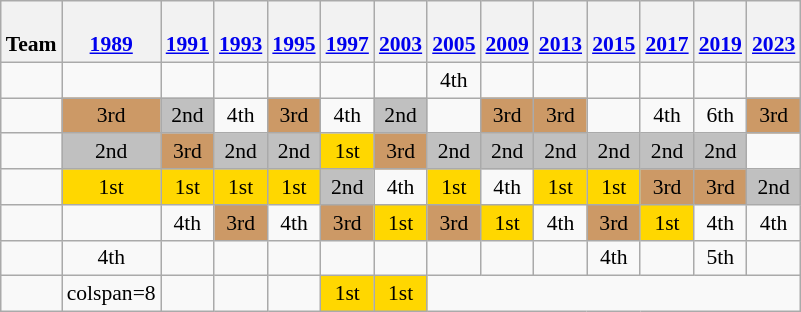<table class="wikitable" style="text-align:center; font-size:90%">
<tr valign=bottom>
<th>Team</th>
<th><br><a href='#'>1989</a></th>
<th><br><a href='#'>1991</a></th>
<th><br><a href='#'>1993</a></th>
<th><br><a href='#'>1995</a></th>
<th><br><a href='#'>1997</a></th>
<th><br><a href='#'>2003</a></th>
<th><br><a href='#'>2005</a></th>
<th><br><a href='#'>2009</a></th>
<th><br><a href='#'>2013</a></th>
<th><br><a href='#'>2015</a></th>
<th><br><a href='#'>2017</a></th>
<th><br><a href='#'>2019</a></th>
<th><br><a href='#'>2023</a></th>
</tr>
<tr>
<td align=left></td>
<td></td>
<td></td>
<td></td>
<td></td>
<td></td>
<td></td>
<td>4th</td>
<td></td>
<td></td>
<td></td>
<td></td>
<td></td>
<td></td>
</tr>
<tr>
<td align=left></td>
<td bgcolor=#cc9966>3rd</td>
<td bgcolor=silver>2nd</td>
<td>4th</td>
<td bgcolor="#cc9966">3rd</td>
<td>4th</td>
<td bgcolor="silver">2nd</td>
<td></td>
<td bgcolor=#cc9966>3rd</td>
<td bgcolor=#cc9966>3rd</td>
<td></td>
<td>4th</td>
<td>6th</td>
<td bgcolor="#cc9966">3rd</td>
</tr>
<tr>
<td align=left></td>
<td bgcolor=silver>2nd</td>
<td bgcolor=#cc9966>3rd</td>
<td bgcolor=silver>2nd</td>
<td bgcolor=silver>2nd</td>
<td bgcolor=gold>1st</td>
<td bgcolor=#cc9966>3rd</td>
<td bgcolor=silver>2nd</td>
<td bgcolor=silver>2nd</td>
<td bgcolor=silver>2nd</td>
<td bgcolor=silver>2nd</td>
<td bgcolor=silver>2nd</td>
<td bgcolor=silver>2nd</td>
<td></td>
</tr>
<tr>
<td align=left></td>
<td bgcolor=gold>1st</td>
<td bgcolor=gold>1st</td>
<td bgcolor=gold>1st</td>
<td bgcolor=gold>1st</td>
<td bgcolor=silver>2nd</td>
<td>4th</td>
<td bgcolor=gold>1st</td>
<td>4th</td>
<td bgcolor=gold>1st</td>
<td bgcolor=gold>1st</td>
<td bgcolor=#cc9966>3rd</td>
<td bgcolor=#cc9966>3rd</td>
<td bgcolor=silver>2nd</td>
</tr>
<tr>
<td align=left></td>
<td></td>
<td>4th</td>
<td bgcolor="#cc9966">3rd</td>
<td>4th</td>
<td bgcolor="#cc9966">3rd</td>
<td bgcolor=gold>1st</td>
<td bgcolor=#cc9966>3rd</td>
<td bgcolor=gold>1st</td>
<td>4th</td>
<td bgcolor=#cc9966>3rd</td>
<td bgcolor=gold>1st</td>
<td>4th</td>
<td>4th</td>
</tr>
<tr>
<td align=left></td>
<td>4th</td>
<td></td>
<td></td>
<td></td>
<td></td>
<td></td>
<td></td>
<td></td>
<td></td>
<td>4th</td>
<td></td>
<td>5th</td>
<td></td>
</tr>
<tr>
<td align=left></td>
<td>colspan=8 </td>
<td></td>
<td></td>
<td></td>
<td bgcolor=gold>1st</td>
<td bgcolor=gold>1st</td>
</tr>
</table>
